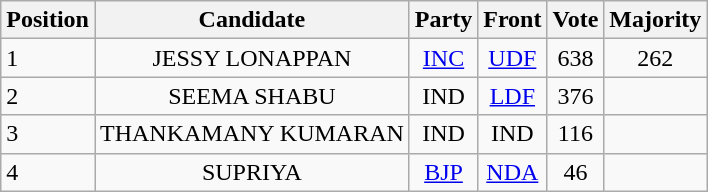<table class="wikitable">
<tr>
<th scope="col">Position</th>
<th scope="col">Candidate</th>
<th scope="col">Party</th>
<th scope="col">Front</th>
<th scope="col">Vote</th>
<th scope="col">Majority</th>
</tr>
<tr>
<td>1</td>
<td align="center">JESSY LONAPPAN</td>
<td align="center"><a href='#'>INC</a></td>
<td align="center"><a href='#'>UDF</a></td>
<td align="center">638</td>
<td align="center">262</td>
</tr>
<tr>
<td>2</td>
<td align="center">SEEMA SHABU</td>
<td align="center">IND</td>
<td align="center"><a href='#'>LDF</a></td>
<td align="center">376</td>
<td align="center"></td>
</tr>
<tr>
<td>3</td>
<td align="center">THANKAMANY KUMARAN</td>
<td align="center">IND</td>
<td align="center">IND</td>
<td align="center">116</td>
<td align="center"></td>
</tr>
<tr>
<td>4</td>
<td align="center">SUPRIYA</td>
<td align="center"><a href='#'>BJP</a></td>
<td align="center"><a href='#'>NDA</a></td>
<td align="center">46</td>
<td align="center"></td>
</tr>
</table>
